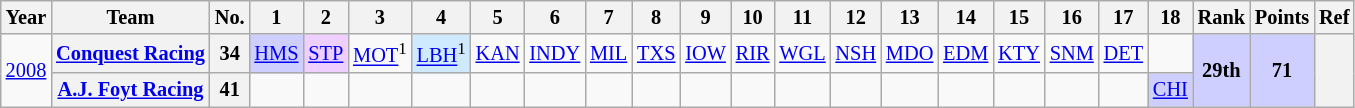<table class="wikitable" style="text-align:center; font-size:85%">
<tr>
<th>Year</th>
<th>Team</th>
<th>No.</th>
<th>1</th>
<th>2</th>
<th>3</th>
<th>4</th>
<th>5</th>
<th>6</th>
<th>7</th>
<th>8</th>
<th>9</th>
<th>10</th>
<th>11</th>
<th>12</th>
<th>13</th>
<th>14</th>
<th>15</th>
<th>16</th>
<th>17</th>
<th>18</th>
<th>Rank</th>
<th>Points</th>
<th>Ref</th>
</tr>
<tr>
<td rowspan=2><a href='#'>2008</a></td>
<th nowrap><a href='#'>Conquest Racing</a></th>
<th>34</th>
<td style="background:#CFCFFF;"><a href='#'>HMS</a><br></td>
<td style="background:#EFCFFF;"><a href='#'>STP</a><br></td>
<td><a href='#'>MOT</a><sup>1</sup><br></td>
<td style="background:#CFEAFF;"><a href='#'>LBH</a><sup>1</sup><br></td>
<td><a href='#'>KAN</a></td>
<td><a href='#'>INDY</a></td>
<td><a href='#'>MIL</a></td>
<td><a href='#'>TXS</a></td>
<td><a href='#'>IOW</a></td>
<td><a href='#'>RIR</a></td>
<td><a href='#'>WGL</a></td>
<td><a href='#'>NSH</a></td>
<td><a href='#'>MDO</a></td>
<td><a href='#'>EDM</a></td>
<td><a href='#'>KTY</a></td>
<td><a href='#'>SNM</a></td>
<td><a href='#'>DET</a></td>
<td></td>
<th rowspan=2 style="background:#CFCFFF;"><strong>29th</strong></th>
<th rowspan=2 style="background:#CFCFFF;"><strong>71</strong></th>
<th rowspan=2></th>
</tr>
<tr>
<th><a href='#'>A.J. Foyt Racing</a></th>
<th>41</th>
<td></td>
<td></td>
<td></td>
<td></td>
<td></td>
<td></td>
<td></td>
<td></td>
<td></td>
<td></td>
<td></td>
<td></td>
<td></td>
<td></td>
<td></td>
<td></td>
<td></td>
<td style="background:#CFCFFF;"><a href='#'>CHI</a><br></td>
</tr>
</table>
